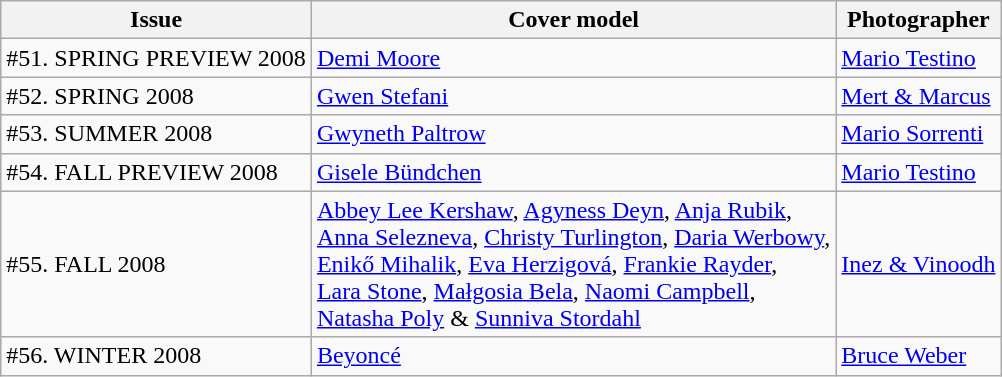<table class="sortable wikitable">
<tr>
<th>Issue</th>
<th>Cover model</th>
<th>Photographer</th>
</tr>
<tr>
<td>#51. SPRING PREVIEW 2008</td>
<td><a href='#'>Demi Moore</a></td>
<td><a href='#'>Mario Testino</a></td>
</tr>
<tr>
<td>#52. SPRING 2008</td>
<td><a href='#'>Gwen Stefani</a></td>
<td><a href='#'>Mert & Marcus</a></td>
</tr>
<tr>
<td>#53. SUMMER 2008</td>
<td><a href='#'>Gwyneth Paltrow</a></td>
<td><a href='#'>Mario Sorrenti</a></td>
</tr>
<tr>
<td>#54. FALL PREVIEW 2008</td>
<td><a href='#'>Gisele Bündchen</a></td>
<td><a href='#'>Mario Testino</a></td>
</tr>
<tr>
<td>#55. FALL 2008</td>
<td><a href='#'>Abbey Lee Kershaw</a>, <a href='#'>Agyness Deyn</a>, <a href='#'>Anja Rubik</a>,<br><a href='#'>Anna Selezneva</a>, <a href='#'>Christy Turlington</a>, <a href='#'>Daria Werbowy</a>,<br><a href='#'>Enikő Mihalik</a>, <a href='#'>Eva Herzigová</a>, <a href='#'>Frankie Rayder</a>,<br><a href='#'>Lara Stone</a>, <a href='#'>Małgosia Bela</a>, <a href='#'>Naomi Campbell</a>,<br><a href='#'>Natasha Poly</a> & <a href='#'>Sunniva Stordahl</a></td>
<td><a href='#'>Inez & Vinoodh</a></td>
</tr>
<tr>
<td>#56. WINTER 2008</td>
<td><a href='#'>Beyoncé</a></td>
<td><a href='#'>Bruce Weber</a></td>
</tr>
</table>
